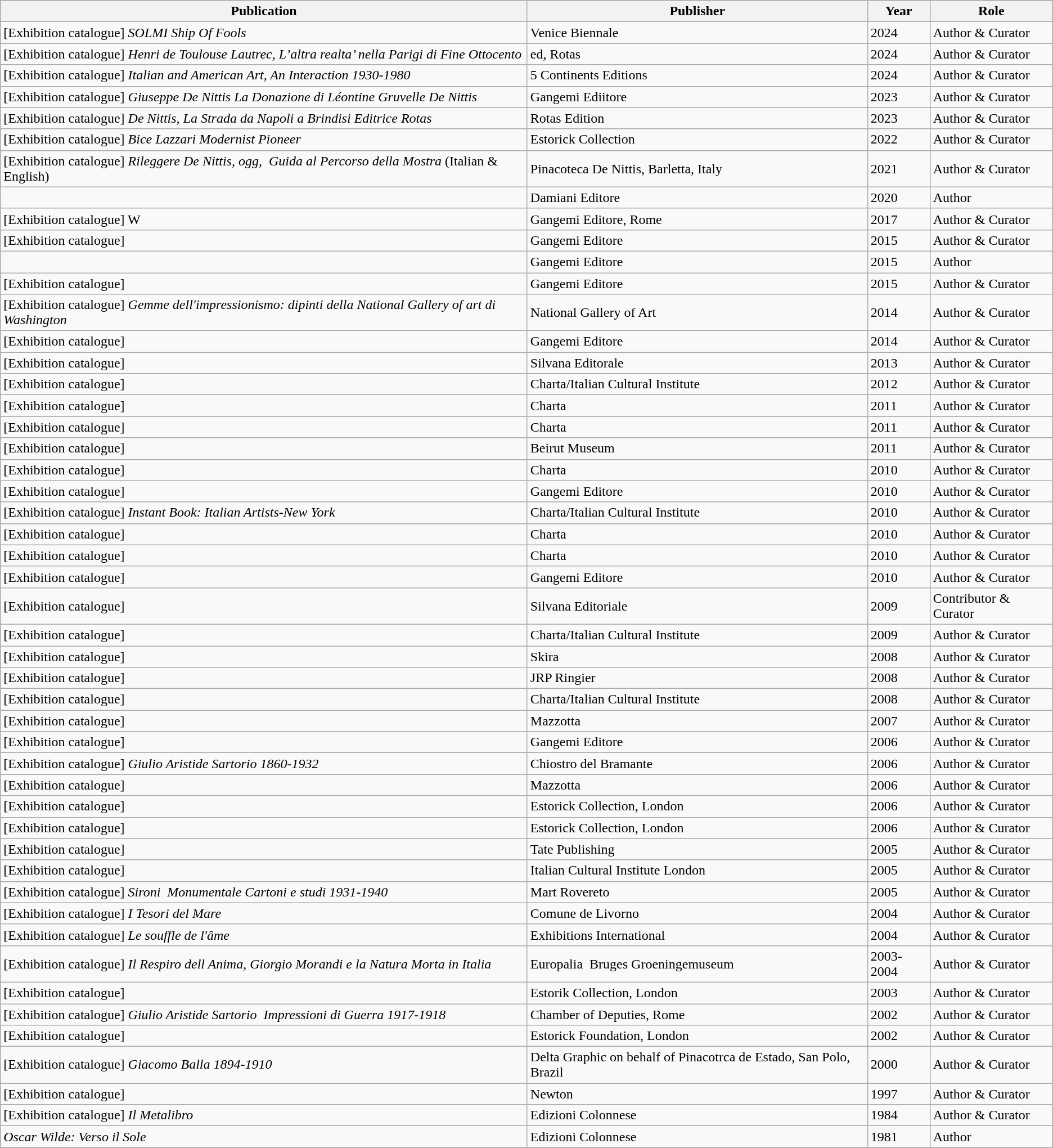<table class="wikitable">
<tr>
<th>Publication</th>
<th>Publisher</th>
<th>Year</th>
<th>Role</th>
</tr>
<tr>
<td>[Exhibition catalogue] <em>SOLMI Ship Of Fools</em></td>
<td>Venice Biennale</td>
<td>2024</td>
<td>Author & Curator</td>
</tr>
<tr>
<td>[Exhibition catalogue] <em>Henri de Toulouse Lautrec, L’altra realta’ nella Parigi di Fine Ottocento</em></td>
<td>ed, Rotas</td>
<td>2024</td>
<td>Author & Curator</td>
</tr>
<tr>
<td>[Exhibition catalogue] <em>Italian and American Art, An Interaction 1930-1980</em></td>
<td>5 Continents Editions  </td>
<td>2024</td>
<td>Author & Curator</td>
</tr>
<tr>
<td>[Exhibition catalogue] <em>Giuseppe De Nittis La Donazione di Léontine Gruvelle De Nittis</em></td>
<td>Gangemi Ediitore</td>
<td>2023</td>
<td>Author & Curator</td>
</tr>
<tr>
<td>[Exhibition catalogue] <em>De Nittis, La Strada da Napoli a Brindisi Editrice Rotas</em></td>
<td>Rotas Edition</td>
<td>2023</td>
<td>Author & Curator</td>
</tr>
<tr>
<td>[Exhibition catalogue] <em>Bice Lazzari Modernist Pioneer</em></td>
<td>Estorick Collection</td>
<td>2022</td>
<td>Author & Curator</td>
</tr>
<tr>
<td>[Exhibition catalogue] <em>Rileggere De Nittis, ogg,  Guida al Percorso della Mostra</em> (Italian & English)  </td>
<td>Pinacoteca De Nittis, Barletta, Italy</td>
<td>2021</td>
<td>Author & Curator</td>
</tr>
<tr>
<td><em></em></td>
<td>Damiani Editore</td>
<td>2020</td>
<td>Author</td>
</tr>
<tr>
<td>[Exhibition catalogue] W</td>
<td>Gangemi Editore, Rome</td>
<td>2017</td>
<td>Author & Curator</td>
</tr>
<tr>
<td>[Exhibition catalogue] <em></em></td>
<td>Gangemi Editore</td>
<td>2015</td>
<td>Author & Curator</td>
</tr>
<tr>
<td><em></em></td>
<td>Gangemi Editore</td>
<td>2015</td>
<td>Author</td>
</tr>
<tr>
<td>[Exhibition catalogue] <em></em></td>
<td>Gangemi Editore</td>
<td>2015</td>
<td>Author & Curator</td>
</tr>
<tr>
<td>[Exhibition catalogue] <em>Gemme dell'impressionismo: dipinti della National Gallery of art di Washington</em></td>
<td>National Gallery of Art</td>
<td>2014</td>
<td>Author & Curator</td>
</tr>
<tr>
<td>[Exhibition catalogue] <em></em></td>
<td>Gangemi Editore</td>
<td>2014</td>
<td>Author & Curator</td>
</tr>
<tr>
<td>[Exhibition catalogue] <em></em></td>
<td>Silvana Editorale</td>
<td>2013</td>
<td>Author & Curator</td>
</tr>
<tr>
<td>[Exhibition catalogue] <em></em></td>
<td>Charta/Italian Cultural Institute</td>
<td>2012</td>
<td>Author & Curator</td>
</tr>
<tr>
<td>[Exhibition catalogue] <em></em></td>
<td>Charta</td>
<td>2011</td>
<td>Author & Curator</td>
</tr>
<tr>
<td>[Exhibition catalogue] <em></em></td>
<td>Charta</td>
<td>2011</td>
<td>Author & Curator</td>
</tr>
<tr>
<td>[Exhibition catalogue] <em></em></td>
<td>Beirut Museum</td>
<td>2011</td>
<td>Author & Curator</td>
</tr>
<tr>
<td>[Exhibition catalogue] <em></em></td>
<td>Charta</td>
<td>2010</td>
<td>Author & Curator</td>
</tr>
<tr>
<td>[Exhibition catalogue] <em></em></td>
<td>Gangemi Editore</td>
<td>2010</td>
<td>Author & Curator</td>
</tr>
<tr>
<td>[Exhibition catalogue] <em>Instant Book: Italian Artists-New York</em></td>
<td>Charta/Italian Cultural Institute</td>
<td>2010</td>
<td>Author & Curator</td>
</tr>
<tr>
<td>[Exhibition catalogue] <em></em></td>
<td>Charta</td>
<td>2010</td>
<td>Author & Curator</td>
</tr>
<tr>
<td>[Exhibition catalogue] <em></em></td>
<td>Charta</td>
<td>2010</td>
<td>Author & Curator</td>
</tr>
<tr>
<td>[Exhibition catalogue] <em></em></td>
<td>Gangemi Editore</td>
<td>2010</td>
<td>Author & Curator</td>
</tr>
<tr>
<td>[Exhibition catalogue] <em></em></td>
<td>Silvana Editoriale</td>
<td>2009</td>
<td>Contributor & Curator</td>
</tr>
<tr>
<td>[Exhibition catalogue] <em></em></td>
<td>Charta/Italian Cultural Institute</td>
<td>2009</td>
<td>Author & Curator</td>
</tr>
<tr>
<td>[Exhibition catalogue] <em></em></td>
<td>Skira</td>
<td>2008</td>
<td>Author & Curator</td>
</tr>
<tr>
<td>[Exhibition catalogue] <em></em></td>
<td>JRP Ringier</td>
<td>2008</td>
<td>Author & Curator</td>
</tr>
<tr>
<td>[Exhibition catalogue] </td>
<td>Charta/Italian Cultural Institute</td>
<td>2008</td>
<td>Author & Curator</td>
</tr>
<tr>
<td>[Exhibition catalogue] <em></em></td>
<td>Mazzotta</td>
<td>2007</td>
<td>Author & Curator</td>
</tr>
<tr>
<td>[Exhibition catalogue] </td>
<td>Gangemi Editore</td>
<td>2006</td>
<td>Author & Curator</td>
</tr>
<tr>
<td>[Exhibition catalogue] <em>Giulio Aristide Sartorio 1860-1932</em></td>
<td>Chiostro del Bramante</td>
<td>2006</td>
<td>Author & Curator</td>
</tr>
<tr>
<td>[Exhibition catalogue] <em></em></td>
<td>Mazzotta</td>
<td>2006</td>
<td>Author & Curator</td>
</tr>
<tr>
<td>[Exhibition catalogue] <em></em></td>
<td>Estorick Collection, London  </td>
<td>2006</td>
<td>Author & Curator</td>
</tr>
<tr>
<td>[Exhibition catalogue] <em></em></td>
<td>Estorick Collection, London  </td>
<td>2006</td>
<td>Author & Curator</td>
</tr>
<tr>
<td>[Exhibition catalogue] <em></em></td>
<td>Tate Publishing</td>
<td>2005</td>
<td>Author & Curator</td>
</tr>
<tr>
<td>[Exhibition catalogue] <em></em></td>
<td>Italian Cultural Institute London  </td>
<td>2005</td>
<td>Author & Curator</td>
</tr>
<tr>
<td>[Exhibition catalogue] <em>Sironi  Monumentale Cartoni e studi 1931-1940</em></td>
<td>Mart Rovereto</td>
<td>2005</td>
<td>Author & Curator</td>
</tr>
<tr>
<td>[Exhibition catalogue] <em>I Tesori del Mare</em></td>
<td>Comune de Livorno</td>
<td>2004</td>
<td>Author & Curator</td>
</tr>
<tr>
<td>[Exhibition catalogue] <em>Le souffle de l'âme</em></td>
<td>Exhibitions International</td>
<td>2004</td>
<td>Author & Curator</td>
</tr>
<tr>
<td>[Exhibition catalogue] <em>Il Respiro dell Anima, Giorgio Morandi e la Natura Morta in Italia</em></td>
<td>Europalia  Bruges Groeningemuseum</td>
<td>2003-2004</td>
<td>Author & Curator</td>
</tr>
<tr>
<td>[Exhibition catalogue] <em></em></td>
<td>Estorik Collection, London</td>
<td>2003</td>
<td>Author & Curator</td>
</tr>
<tr>
<td>[Exhibition catalogue] <em>Giulio Aristide Sartorio  Impressioni di Guerra 1917-1918</em></td>
<td>Chamber of Deputies, Rome</td>
<td>2002</td>
<td>Author & Curator</td>
</tr>
<tr>
<td>[Exhibition catalogue] <em></em></td>
<td>Estorick Foundation, London</td>
<td>2002</td>
<td>Author & Curator</td>
</tr>
<tr>
<td>[Exhibition catalogue] <em>Giacomo Balla 1894-1910</em>   </td>
<td>Delta Graphic on behalf of Pinacotrca de Estado, San Polo, Brazil</td>
<td>2000</td>
<td>Author & Curator</td>
</tr>
<tr>
<td>[Exhibition catalogue] <em></em></td>
<td>Newton</td>
<td>1997</td>
<td>Author & Curator</td>
</tr>
<tr>
<td>[Exhibition catalogue] <em>Il Metalibro</em></td>
<td>Edizioni Colonnese</td>
<td>1984</td>
<td>Author & Curator</td>
</tr>
<tr>
<td><em>Oscar Wilde: Verso il Sole</em></td>
<td>Edizioni Colonnese</td>
<td>1981</td>
<td>Author</td>
</tr>
</table>
